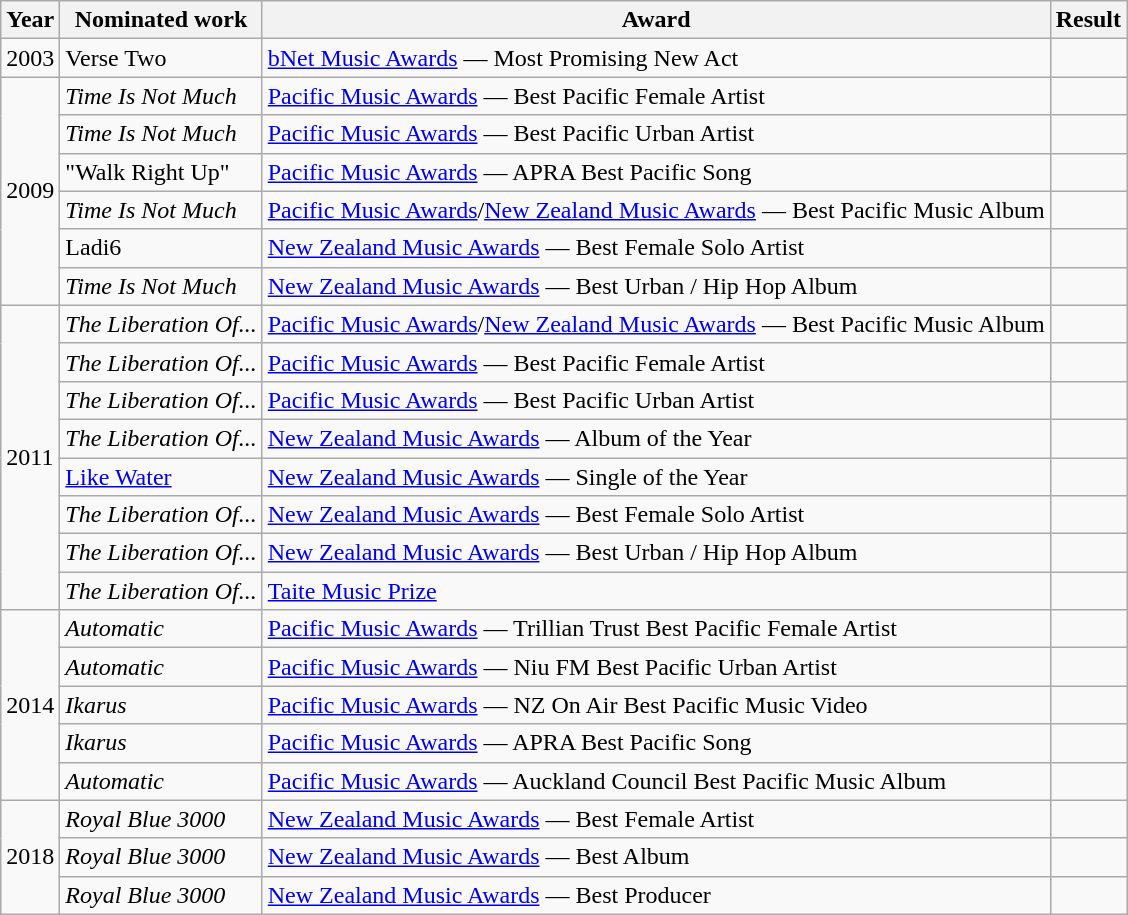<table class="wikitable">
<tr>
<th>Year</th>
<th>Nominated work</th>
<th>Award</th>
<th>Result</th>
</tr>
<tr>
<td>2003</td>
<td>Verse Two</td>
<td><a href='#'>bNet Music Awards</a> — Most Promising New Act</td>
<td></td>
</tr>
<tr>
<td rowspan=6>2009</td>
<td><em>Time Is Not Much</em></td>
<td><a href='#'>Pacific Music Awards</a> — Best Pacific Female Artist</td>
<td></td>
</tr>
<tr>
<td><em>Time Is Not Much</em></td>
<td><a href='#'>Pacific Music Awards</a> — Best Pacific Urban Artist</td>
<td></td>
</tr>
<tr>
<td>"Walk Right Up"</td>
<td><a href='#'>Pacific Music Awards</a> — APRA Best Pacific Song</td>
<td></td>
</tr>
<tr>
<td><em>Time Is Not Much</em></td>
<td><a href='#'>Pacific Music Awards</a>/<a href='#'>New Zealand Music Awards</a> — Best Pacific Music Album</td>
<td></td>
</tr>
<tr>
<td>Ladi6</td>
<td><a href='#'>New Zealand Music Awards</a> — Best Female Solo Artist</td>
<td></td>
</tr>
<tr>
<td><em>Time Is Not Much</em></td>
<td><a href='#'>New Zealand Music Awards</a> — Best Urban / Hip Hop Album</td>
<td></td>
</tr>
<tr>
<td rowspan=8>2011</td>
<td><em>The Liberation Of...</em></td>
<td><a href='#'>Pacific Music Awards</a>/<a href='#'>New Zealand Music Awards</a> — Best Pacific Music Album</td>
<td></td>
</tr>
<tr>
<td><em>The Liberation Of...</em></td>
<td><a href='#'>Pacific Music Awards</a> — Best Pacific Female Artist</td>
<td></td>
</tr>
<tr>
<td><em>The Liberation Of...</em></td>
<td><a href='#'>Pacific Music Awards</a> — Best Pacific Urban Artist</td>
<td></td>
</tr>
<tr>
<td><em>The Liberation Of...</em></td>
<td><a href='#'>New Zealand Music Awards</a> — Album of the Year</td>
<td></td>
</tr>
<tr>
<td><a href='#'>Like Water</a></td>
<td><a href='#'>New Zealand Music Awards</a> — Single of the Year</td>
<td></td>
</tr>
<tr>
<td><em>The Liberation Of...</em></td>
<td><a href='#'>New Zealand Music Awards</a> — Best Female Solo Artist</td>
<td></td>
</tr>
<tr>
<td><em>The Liberation Of...</em></td>
<td><a href='#'>New Zealand Music Awards</a> — Best Urban / Hip Hop Album</td>
<td></td>
</tr>
<tr>
<td><em>The Liberation Of...</em></td>
<td><a href='#'>Taite Music Prize</a></td>
<td></td>
</tr>
<tr>
<td rowspan=5>2014</td>
<td><em>Automatic</em></td>
<td><a href='#'>Pacific Music Awards</a> — Trillian Trust Best Pacific Female Artist</td>
<td></td>
</tr>
<tr>
<td><em>Automatic</em></td>
<td><a href='#'>Pacific Music Awards</a> — Niu FM Best Pacific Urban Artist</td>
<td></td>
</tr>
<tr>
<td><em>Ikarus</em></td>
<td><a href='#'>Pacific Music Awards</a> — NZ On Air Best Pacific Music Video</td>
<td></td>
</tr>
<tr>
<td><em>Ikarus</em></td>
<td><a href='#'>Pacific Music Awards</a> — APRA Best Pacific Song</td>
<td></td>
</tr>
<tr>
<td><em>Automatic</em></td>
<td><a href='#'>Pacific Music Awards</a> — Auckland Council Best Pacific Music Album</td>
<td></td>
</tr>
<tr>
<td rowspan=3>2018</td>
<td><em>Royal Blue 3000</em></td>
<td><a href='#'>New Zealand Music Awards</a> — Best Female Artist</td>
<td></td>
</tr>
<tr>
<td><em>Royal Blue 3000</em></td>
<td><a href='#'>New Zealand Music Awards</a> — Best Album</td>
<td></td>
</tr>
<tr>
<td><em>Royal Blue 3000</em></td>
<td><a href='#'>New Zealand Music Awards</a> — Best Producer</td>
<td></td>
</tr>
</table>
